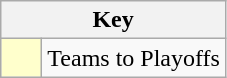<table class="wikitable" style="text-align: center;">
<tr>
<th colspan=2>Key</th>
</tr>
<tr>
<td style="background:#ffffcc; width:20px;"></td>
<td align=left>Teams to Playoffs</td>
</tr>
</table>
